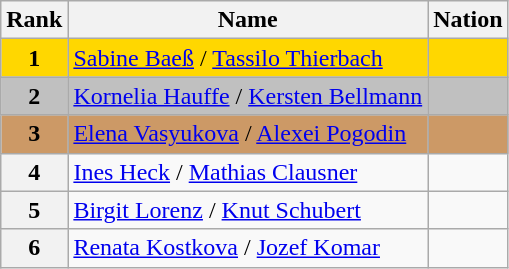<table class="wikitable">
<tr>
<th>Rank</th>
<th>Name</th>
<th>Nation</th>
</tr>
<tr bgcolor="gold">
<td align="center"><strong>1</strong></td>
<td><a href='#'>Sabine Baeß</a> / <a href='#'>Tassilo Thierbach</a></td>
<td></td>
</tr>
<tr bgcolor="silver">
<td align="center"><strong>2</strong></td>
<td><a href='#'>Kornelia Hauffe</a> / <a href='#'>Kersten Bellmann</a></td>
<td></td>
</tr>
<tr bgcolor="cc9966">
<td align="center"><strong>3</strong></td>
<td><a href='#'>Elena Vasyukova</a> / <a href='#'>Alexei Pogodin</a></td>
<td></td>
</tr>
<tr>
<th>4</th>
<td><a href='#'>Ines Heck</a> / <a href='#'>Mathias Clausner</a></td>
<td></td>
</tr>
<tr>
<th>5</th>
<td><a href='#'>Birgit Lorenz</a> / <a href='#'>Knut Schubert</a></td>
<td></td>
</tr>
<tr>
<th>6</th>
<td><a href='#'>Renata Kostkova</a> / <a href='#'>Jozef Komar</a></td>
<td></td>
</tr>
</table>
